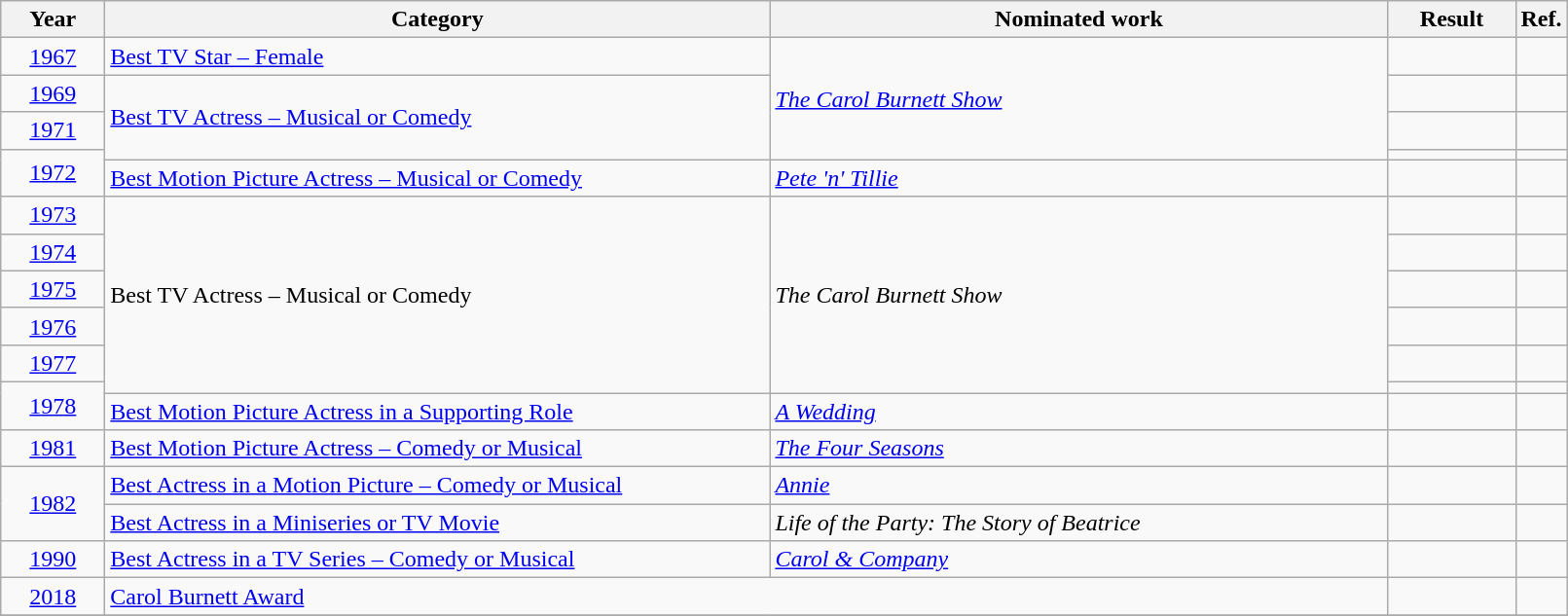<table class=wikitable sortable>
<tr>
<th scope="col" style="width:4em;">Year</th>
<th scope="col" style="width:28em;">Category</th>
<th scope="col" style="width:26em;">Nominated work</th>
<th scope="col" style="width:5em;">Result</th>
<th>Ref.</th>
</tr>
<tr>
<td style="text-align:center;"><a href='#'>1967</a></td>
<td><a href='#'>Best TV Star – Female</a></td>
<td rowspan="4"><em><a href='#'>The Carol Burnett Show</a></em></td>
<td></td>
<td style="text-align:center;"></td>
</tr>
<tr>
<td style="text-align:center;"><a href='#'>1969</a></td>
<td rowspan=3><a href='#'>Best TV Actress – Musical or Comedy</a></td>
<td></td>
<td style="text-align:center;"></td>
</tr>
<tr>
<td style="text-align:center;"><a href='#'>1971</a></td>
<td></td>
<td style="text-align:center;"></td>
</tr>
<tr>
<td style="text-align:center;", rowspan=2><a href='#'>1972</a></td>
<td></td>
<td style="text-align:center;"></td>
</tr>
<tr>
<td><a href='#'>Best Motion Picture Actress – Musical or Comedy</a></td>
<td><em><a href='#'>Pete 'n' Tillie</a></em></td>
<td></td>
<td style="text-align:center;"></td>
</tr>
<tr>
<td style="text-align:center;"><a href='#'>1973</a></td>
<td rowspan="6">Best TV Actress – Musical or Comedy</td>
<td rowspan="6"><em>The Carol Burnett Show</em></td>
<td></td>
<td style="text-align:center;"></td>
</tr>
<tr>
<td style="text-align:center;"><a href='#'>1974</a></td>
<td></td>
<td style="text-align:center;"></td>
</tr>
<tr>
<td style="text-align:center;"><a href='#'>1975</a></td>
<td></td>
<td style="text-align:center;"></td>
</tr>
<tr>
<td style="text-align:center;"><a href='#'>1976</a></td>
<td></td>
<td style="text-align:center;"></td>
</tr>
<tr>
<td style="text-align:center;"><a href='#'>1977</a></td>
<td></td>
<td style="text-align:center;"></td>
</tr>
<tr>
<td style="text-align:center;", rowspan="2"><a href='#'>1978</a></td>
<td></td>
<td style="text-align:center;"></td>
</tr>
<tr>
<td><a href='#'>Best Motion Picture Actress in a Supporting Role</a></td>
<td><em><a href='#'>A Wedding</a></em></td>
<td></td>
<td style="text-align:center;"></td>
</tr>
<tr>
<td style="text-align:center;"><a href='#'>1981</a></td>
<td><a href='#'>Best Motion Picture Actress – Comedy or Musical</a></td>
<td><em><a href='#'>The Four Seasons</a></em></td>
<td></td>
<td style="text-align:center;"></td>
</tr>
<tr>
<td style="text-align:center;", rowspan="2"><a href='#'>1982</a></td>
<td><a href='#'>Best Actress in a Motion Picture – Comedy or Musical</a></td>
<td><em><a href='#'>Annie</a></em></td>
<td></td>
<td style="text-align:center;"></td>
</tr>
<tr>
<td><a href='#'>Best Actress in a Miniseries or TV Movie</a></td>
<td><em>Life of the Party: The Story of Beatrice</em></td>
<td></td>
<td style="text-align:center;"></td>
</tr>
<tr>
<td style="text-align:center;"><a href='#'>1990</a></td>
<td><a href='#'>Best Actress in a TV Series – Comedy or Musical</a></td>
<td><em><a href='#'>Carol & Company</a></em></td>
<td></td>
<td style="text-align:center;"></td>
</tr>
<tr>
<td style="text-align:center;"><a href='#'>2018</a></td>
<td colspan=2><a href='#'>Carol Burnett Award</a></td>
<td></td>
<td style="text-align:center;"></td>
</tr>
<tr>
</tr>
</table>
